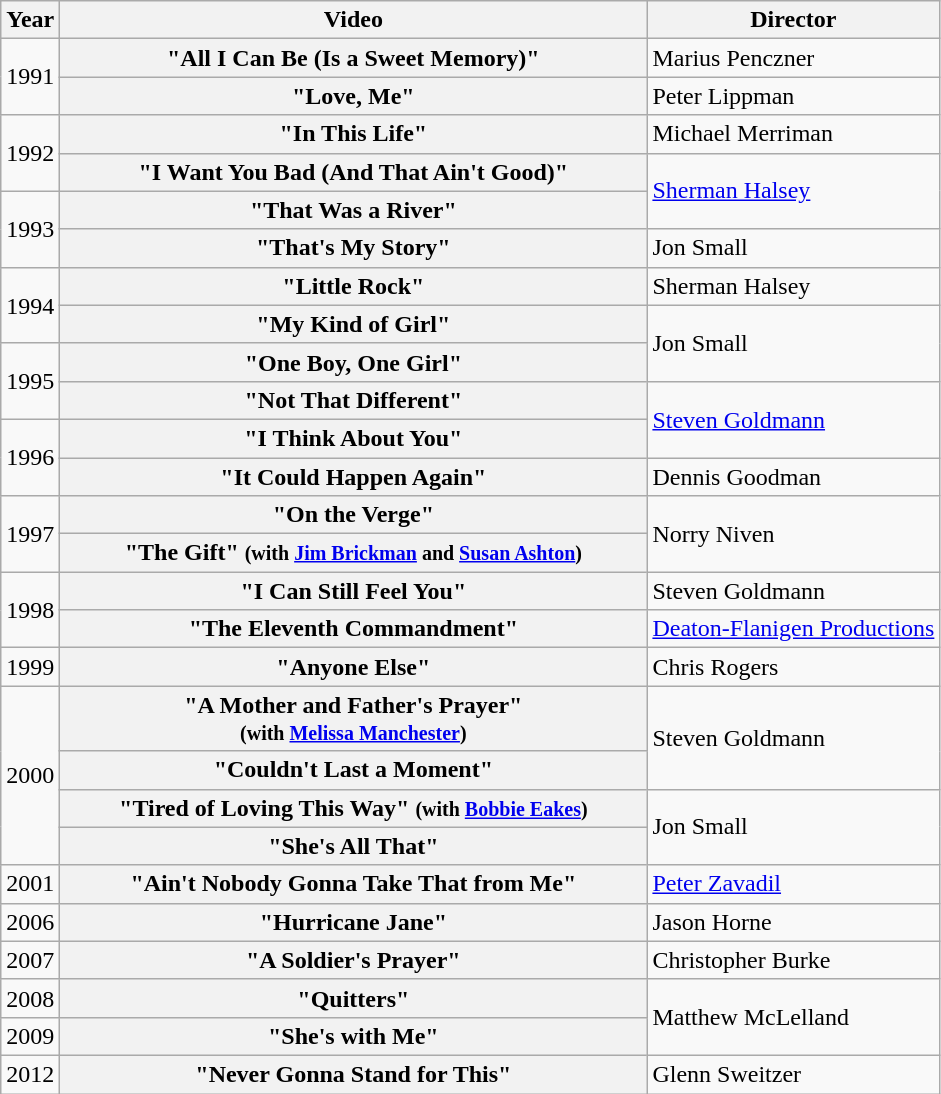<table class="wikitable plainrowheaders">
<tr>
<th>Year</th>
<th style="width:24em;">Video</th>
<th>Director</th>
</tr>
<tr>
<td rowspan="2">1991</td>
<th scope="row">"All I Can Be (Is a Sweet Memory)"</th>
<td>Marius Penczner</td>
</tr>
<tr>
<th scope="row">"Love, Me"</th>
<td>Peter Lippman</td>
</tr>
<tr>
<td rowspan="2">1992</td>
<th scope="row">"In This Life"</th>
<td>Michael Merriman</td>
</tr>
<tr>
<th scope="row">"I Want You Bad (And That Ain't Good)"</th>
<td rowspan="2"><a href='#'>Sherman Halsey</a></td>
</tr>
<tr>
<td rowspan="2">1993</td>
<th scope="row">"That Was a River"</th>
</tr>
<tr>
<th scope="row">"That's My Story"</th>
<td>Jon Small</td>
</tr>
<tr>
<td rowspan="2">1994</td>
<th scope="row">"Little Rock"</th>
<td>Sherman Halsey</td>
</tr>
<tr>
<th scope="row">"My Kind of Girl"</th>
<td rowspan="2">Jon Small</td>
</tr>
<tr>
<td rowspan="2">1995</td>
<th scope="row">"One Boy, One Girl"</th>
</tr>
<tr>
<th scope="row">"Not That Different"</th>
<td rowspan="2"><a href='#'>Steven Goldmann</a></td>
</tr>
<tr>
<td rowspan="2">1996</td>
<th scope="row">"I Think About You"</th>
</tr>
<tr>
<th scope="row">"It Could Happen Again"</th>
<td>Dennis Goodman</td>
</tr>
<tr>
<td rowspan="2">1997</td>
<th scope="row">"On the Verge"</th>
<td rowspan="2">Norry Niven</td>
</tr>
<tr>
<th scope="row">"The Gift" <small>(with <a href='#'>Jim Brickman</a> and <a href='#'>Susan Ashton</a>)</small></th>
</tr>
<tr>
<td rowspan="2">1998</td>
<th scope="row">"I Can Still Feel You"</th>
<td>Steven Goldmann</td>
</tr>
<tr>
<th scope="row">"The Eleventh Commandment"</th>
<td><a href='#'>Deaton-Flanigen Productions</a></td>
</tr>
<tr>
<td>1999</td>
<th scope="row">"Anyone Else"</th>
<td>Chris Rogers</td>
</tr>
<tr>
<td rowspan="4">2000</td>
<th scope="row">"A Mother and Father's Prayer"<br><small>(with <a href='#'>Melissa Manchester</a>)</small></th>
<td rowspan="2">Steven Goldmann</td>
</tr>
<tr>
<th scope="row">"Couldn't Last a Moment"</th>
</tr>
<tr>
<th scope="row">"Tired of Loving This Way" <small>(with <a href='#'>Bobbie Eakes</a>)</small></th>
<td rowspan="2">Jon Small</td>
</tr>
<tr>
<th scope="row">"She's All That"</th>
</tr>
<tr>
<td>2001</td>
<th scope="row">"Ain't Nobody Gonna Take That from Me"</th>
<td><a href='#'>Peter Zavadil</a></td>
</tr>
<tr>
<td>2006</td>
<th scope="row">"Hurricane Jane"</th>
<td>Jason Horne</td>
</tr>
<tr>
<td>2007</td>
<th scope="row">"A Soldier's Prayer"</th>
<td>Christopher Burke</td>
</tr>
<tr>
<td>2008</td>
<th scope="row">"Quitters"</th>
<td rowspan="2">Matthew McLelland</td>
</tr>
<tr>
<td>2009</td>
<th scope="row">"She's with Me"</th>
</tr>
<tr>
<td>2012</td>
<th scope="row">"Never Gonna Stand for This"</th>
<td>Glenn Sweitzer</td>
</tr>
</table>
